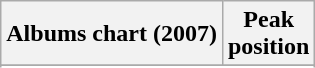<table class="wikitable sortable plainrowheaders" style="text-align:center">
<tr>
<th scope="col">Albums chart (2007)</th>
<th scope="col">Peak<br>position</th>
</tr>
<tr>
</tr>
<tr>
</tr>
</table>
